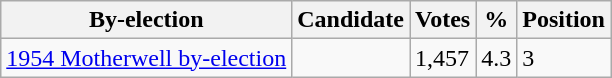<table class="wikitable">
<tr>
<th>By-election</th>
<th>Candidate</th>
<th>Votes</th>
<th>%</th>
<th>Position</th>
</tr>
<tr>
<td><a href='#'>1954 Motherwell by-election</a></td>
<td></td>
<td>1,457</td>
<td>4.3</td>
<td>3</td>
</tr>
</table>
